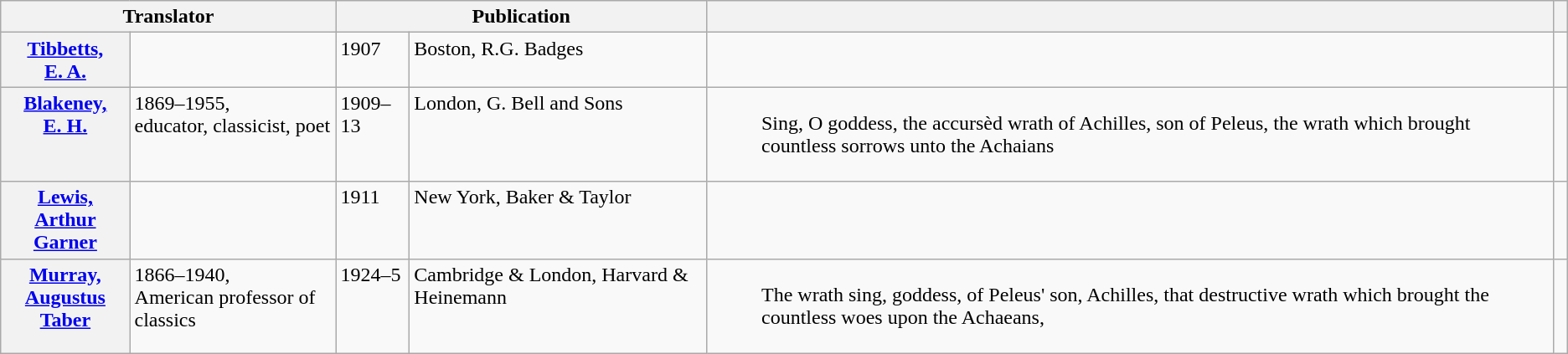<table class="wikitable" ">
<tr>
<th scope="col" colspan="2">Translator</th>
<th scope="col" colspan="2">Publication</th>
<th scope="col"></th>
<th scope="col"></th>
</tr>
<tr valign="top">
<th><a href='#'>Tibbetts,<br>E. A.</a></th>
<td> </td>
<td>1907</td>
<td>Boston, R.G. Badges</td>
<td> </td>
<td> </td>
</tr>
<tr valign="top">
<th><a href='#'>Blakeney,<br>E. H.</a></th>
<td>1869–1955,<br>educator, classicist, poet</td>
<td>1909–13</td>
<td>London, G. Bell and Sons</td>
<td><blockquote>Sing, O goddess, the accursèd wrath of Achilles, son of Peleus, the wrath which brought countless sorrows unto the Achaians</blockquote></td>
<td></td>
</tr>
<tr valign="top">
<th><a href='#'>Lewis,<br>Arthur Garner</a></th>
<td> </td>
<td>1911</td>
<td>New York, Baker & Taylor</td>
<td> </td>
<td> </td>
</tr>
<tr valign="top">
<th><a href='#'>Murray,<br>Augustus Taber</a></th>
<td>1866–1940,<br>American professor of classics</td>
<td>1924–5</td>
<td>Cambridge & London, Harvard & Heinemann</td>
<td><blockquote>The wrath sing, goddess, of Peleus' son, Achilles, that destructive wrath which brought the countless woes upon the Achaeans,</blockquote></td>
<td></td>
</tr>
</table>
